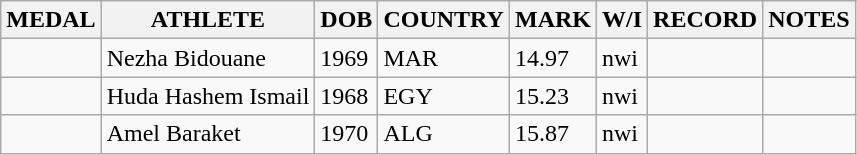<table class="wikitable">
<tr>
<th>MEDAL</th>
<th>ATHLETE</th>
<th>DOB</th>
<th>COUNTRY</th>
<th>MARK</th>
<th>W/I</th>
<th>RECORD</th>
<th>NOTES</th>
</tr>
<tr>
<td></td>
<td>Nezha Bidouane</td>
<td>1969</td>
<td>MAR</td>
<td>14.97</td>
<td>nwi</td>
<td></td>
<td></td>
</tr>
<tr>
<td></td>
<td>Huda Hashem Ismail</td>
<td>1968</td>
<td>EGY</td>
<td>15.23</td>
<td>nwi</td>
<td></td>
<td></td>
</tr>
<tr>
<td></td>
<td>Amel Baraket</td>
<td>1970</td>
<td>ALG</td>
<td>15.87</td>
<td>nwi</td>
<td></td>
<td></td>
</tr>
</table>
